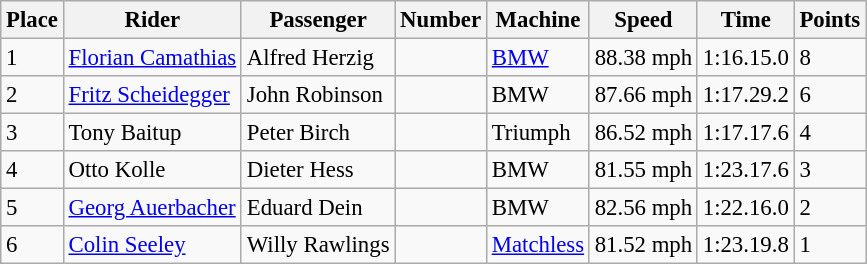<table class="wikitable" style="font-size: 95%;">
<tr>
<th>Place</th>
<th>Rider</th>
<th>Passenger</th>
<th>Number</th>
<th>Machine</th>
<th>Speed</th>
<th>Time</th>
<th>Points</th>
</tr>
<tr>
<td>1</td>
<td> <a href='#'>Florian Camathias</a></td>
<td>Alfred Herzig</td>
<td></td>
<td><a href='#'>BMW</a></td>
<td>88.38 mph</td>
<td>1:16.15.0</td>
<td>8</td>
</tr>
<tr>
<td>2</td>
<td> <a href='#'>Fritz Scheidegger</a></td>
<td>John Robinson</td>
<td></td>
<td>BMW</td>
<td>87.66 mph</td>
<td>1:17.29.2</td>
<td>6</td>
</tr>
<tr>
<td>3</td>
<td> Tony Baitup</td>
<td>Peter Birch</td>
<td></td>
<td>Triumph</td>
<td>86.52 mph</td>
<td>1:17.17.6</td>
<td>4</td>
</tr>
<tr>
<td>4</td>
<td> Otto Kolle</td>
<td>Dieter Hess</td>
<td></td>
<td>BMW</td>
<td>81.55 mph</td>
<td>1:23.17.6</td>
<td>3</td>
</tr>
<tr>
<td>5</td>
<td> <a href='#'>Georg Auerbacher</a></td>
<td>Eduard Dein</td>
<td></td>
<td>BMW</td>
<td>82.56 mph</td>
<td>1:22.16.0</td>
<td>2</td>
</tr>
<tr>
<td>6</td>
<td> <a href='#'>Colin Seeley</a></td>
<td>Willy Rawlings</td>
<td></td>
<td><a href='#'>Matchless</a></td>
<td>81.52 mph</td>
<td>1:23.19.8</td>
<td>1</td>
</tr>
</table>
